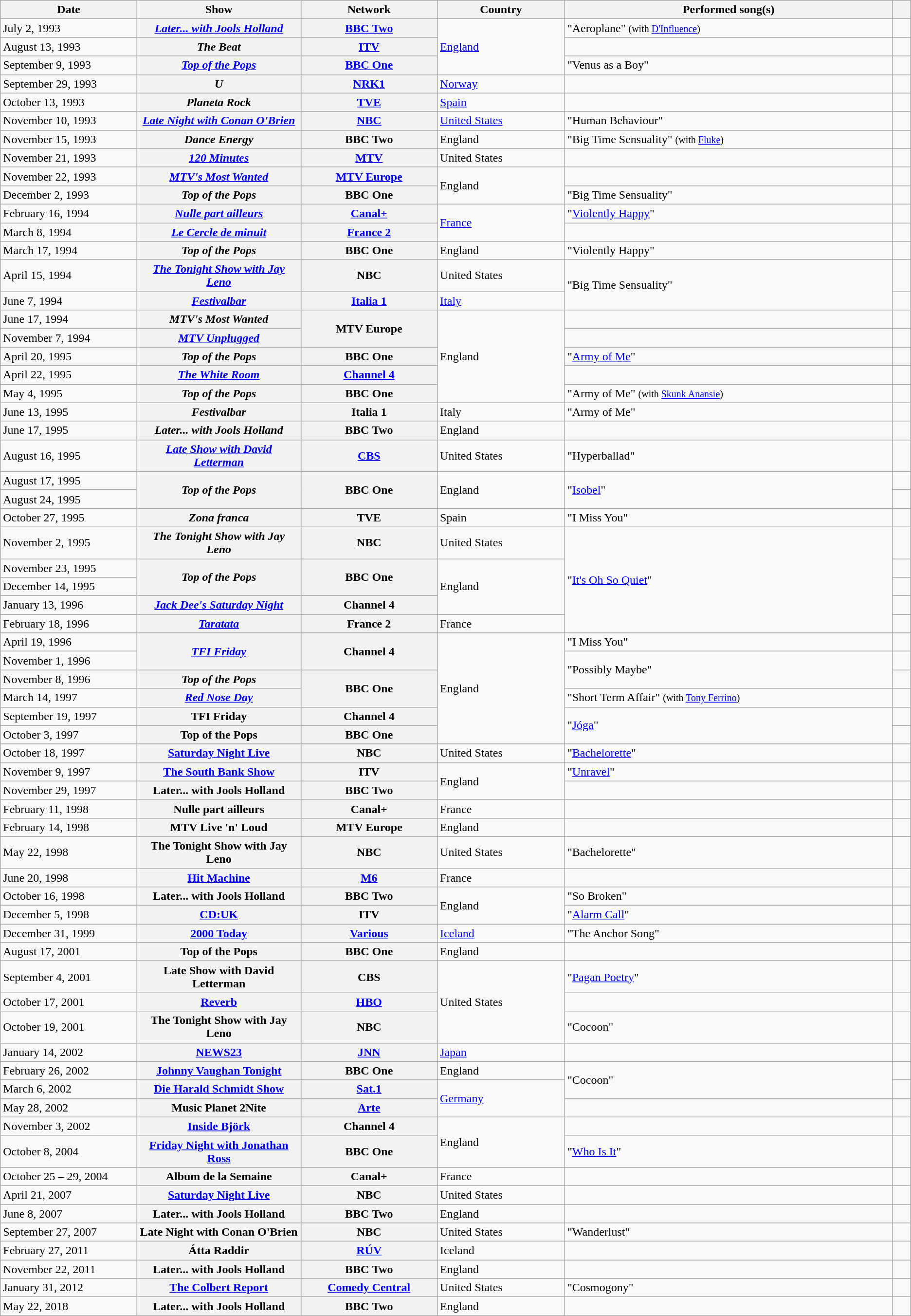<table class="wikitable sortable plainrowheaders">
<tr>
<th style="width:15%;">Date</th>
<th style="width:18%;">Show</th>
<th style="width:15%;">Network</th>
<th style="width:14%;">Country</th>
<th style="width:36%;">Performed song(s)</th>
<th scope="col" class="unsortable"></th>
</tr>
<tr>
<td>July 2, 1993</td>
<th scope="row"><em><a href='#'>Later... with Jools Holland</a></em></th>
<th scope="row"><a href='#'>BBC Two</a></th>
<td rowspan=3><a href='#'>England</a></td>
<td>"Aeroplane" <small>(with <a href='#'>D'Influence</a>)</small></td>
<td align="center"></td>
</tr>
<tr>
<td>August 13, 1993</td>
<th scope="row"><em>The Beat</em></th>
<th scope="row"><a href='#'>ITV</a></th>
<td></td>
<td align="center"></td>
</tr>
<tr>
<td>September 9, 1993</td>
<th scope="row"><em><a href='#'>Top of the Pops</a></em></th>
<th scope="row"><a href='#'>BBC One</a></th>
<td>"Venus as a Boy"</td>
<td align="center"></td>
</tr>
<tr>
<td>September 29, 1993</td>
<th scope="row"><em>U</em></th>
<th scope="row"><a href='#'>NRK1</a></th>
<td><a href='#'>Norway</a></td>
<td></td>
<td align="center"></td>
</tr>
<tr>
<td>October 13, 1993</td>
<th scope="row"><em>Planeta Rock</em></th>
<th scope="row"><a href='#'>TVE</a></th>
<td><a href='#'>Spain</a></td>
<td></td>
<td align="center"></td>
</tr>
<tr>
<td>November 10, 1993</td>
<th scope="row"><em><a href='#'>Late Night with Conan O'Brien</a></em></th>
<th scope="row"><a href='#'>NBC</a></th>
<td><a href='#'>United States</a></td>
<td>"Human Behaviour"</td>
<td align="center"></td>
</tr>
<tr>
<td>November 15, 1993</td>
<th scope="row"><em>Dance Energy</em></th>
<th scope="row">BBC Two</th>
<td>England</td>
<td>"Big Time Sensuality" <small>(with <a href='#'>Fluke</a>)</small></td>
<td align="center"></td>
</tr>
<tr>
<td>November 21, 1993</td>
<th scope="row"><em><a href='#'>120 Minutes</a></em></th>
<th scope="row"><a href='#'>MTV</a></th>
<td>United States</td>
<td></td>
<td align="center"></td>
</tr>
<tr>
<td>November 22, 1993</td>
<th scope="row"><em><a href='#'>MTV's Most Wanted</a></em></th>
<th scope="row"><a href='#'>MTV Europe</a></th>
<td rowspan=2>England</td>
<td></td>
<td align="center"></td>
</tr>
<tr>
<td>December 2, 1993</td>
<th scope="row"><em>Top of the Pops</em></th>
<th scope="row">BBC One</th>
<td>"Big Time Sensuality"</td>
<td align="center"></td>
</tr>
<tr>
<td>February 16, 1994</td>
<th scope="row"><em><a href='#'>Nulle part ailleurs</a></em></th>
<th scope="row"><a href='#'>Canal+</a></th>
<td rowspan=2><a href='#'>France</a></td>
<td>"<a href='#'>Violently Happy</a>"</td>
<td align="center"></td>
</tr>
<tr>
<td>March 8, 1994</td>
<th scope="row"><em><a href='#'>Le Cercle de minuit</a></em></th>
<th scope="row"><a href='#'>France 2</a></th>
<td></td>
<td align="center"></td>
</tr>
<tr>
<td>March 17, 1994</td>
<th scope="row"><em>Top of the Pops</em></th>
<th scope="row">BBC One</th>
<td>England</td>
<td>"Violently Happy"</td>
<td align="center"></td>
</tr>
<tr>
<td>April 15, 1994</td>
<th scope="row"><em><a href='#'>The Tonight Show with Jay Leno</a></em></th>
<th scope="row">NBC</th>
<td>United States</td>
<td rowspan=2>"Big Time Sensuality"</td>
<td align="center"></td>
</tr>
<tr>
<td>June 7, 1994</td>
<th scope="row"><em><a href='#'>Festivalbar</a></em></th>
<th scope="row"><a href='#'>Italia 1</a></th>
<td><a href='#'>Italy</a></td>
<td align="center"></td>
</tr>
<tr>
<td>June 17, 1994</td>
<th scope="row"><em>MTV's Most Wanted</em></th>
<th scope="row" rowspan=2>MTV Europe</th>
<td rowspan=5>England</td>
<td></td>
<td align="center"></td>
</tr>
<tr>
<td>November 7, 1994</td>
<th scope="row"><em><a href='#'>MTV Unplugged</a></em></th>
<td></td>
<td align="center"><br></td>
</tr>
<tr>
<td>April 20, 1995</td>
<th scope="row"><em>Top of the Pops</em></th>
<th scope="row">BBC One</th>
<td>"<a href='#'>Army of Me</a>"</td>
<td align="center"></td>
</tr>
<tr>
<td>April 22, 1995</td>
<th scope="row"><em><a href='#'>The White Room</a></em></th>
<th scope="row"><a href='#'>Channel 4</a></th>
<td></td>
<td align="center"></td>
</tr>
<tr>
<td>May 4, 1995</td>
<th scope="row"><em>Top of the Pops</em></th>
<th scope="row">BBC One</th>
<td>"Army of Me" <small>(with <a href='#'>Skunk Anansie</a>)</small></td>
<td align="center"></td>
</tr>
<tr>
<td>June 13, 1995</td>
<th scope="row"><em>Festivalbar</em></th>
<th scope="row">Italia 1</th>
<td>Italy</td>
<td>"Army of Me"</td>
<td align="center"></td>
</tr>
<tr>
<td>June 17, 1995</td>
<th scope="row"><em>Later... with Jools Holland</em></th>
<th scope="row">BBC Two</th>
<td>England</td>
<td></td>
<td align="center"></td>
</tr>
<tr>
<td>August 16, 1995</td>
<th scope="row"><em><a href='#'>Late Show with David Letterman</a></em></th>
<th scope="row"><a href='#'>CBS</a></th>
<td>United States</td>
<td>"Hyperballad"</td>
<td align="center"></td>
</tr>
<tr>
<td>August 17, 1995</td>
<th scope="row" rowspan=2><em>Top of the Pops</em></th>
<th scope="row" rowspan=2>BBC One</th>
<td rowspan=2>England</td>
<td rowspan=2>"<a href='#'>Isobel</a>"</td>
<td align="center"></td>
</tr>
<tr>
<td>August 24, 1995</td>
<td align="center"></td>
</tr>
<tr>
<td>October 27, 1995</td>
<th scope="row"><em>Zona franca</em></th>
<th scope="row">TVE</th>
<td>Spain</td>
<td>"I Miss You"</td>
<td align="center"></td>
</tr>
<tr>
<td>November 2, 1995</td>
<th scope="row"><em>The Tonight Show with Jay Leno</em></th>
<th scope="row">NBC</th>
<td>United States</td>
<td rowspan=5>"<a href='#'>It's Oh So Quiet</a>"</td>
<td align="center"></td>
</tr>
<tr>
<td>November 23, 1995</td>
<th scope="row" rowspan=2><em>Top of the Pops</em></th>
<th scope="row" rowspan=2>BBC One</th>
<td rowspan=3>England</td>
<td align="center"></td>
</tr>
<tr>
<td>December 14, 1995</td>
<td align="center"></td>
</tr>
<tr>
<td>January 13, 1996</td>
<th scope="row"><em><a href='#'>Jack Dee's Saturday Night</a></em></th>
<th scope="row">Channel 4</th>
<td align="center"></td>
</tr>
<tr>
<td>February 18, 1996</td>
<th scope="row"><em><a href='#'>Taratata</a></em></th>
<th scope="row">France 2</th>
<td>France</td>
<td align="center"></td>
</tr>
<tr>
<td>April 19, 1996</td>
<th scope="row" rowspan=2><em><a href='#'>TFI Friday</a></em></th>
<th scope="row" rowspan=2>Channel 4</th>
<td rowspan=6>England</td>
<td>"I Miss You"</td>
<td align="center"></td>
</tr>
<tr>
<td>November 1, 1996</td>
<td rowspan=2>"Possibly Maybe"</td>
<td align="center"></td>
</tr>
<tr>
<td>November 8, 1996</td>
<th scope="row"><em>Top of the Pops</em></th>
<th scope="row" rowspan=2>BBC One</th>
<td align="center"></td>
</tr>
<tr>
<td>March 14, 1997</td>
<th scope="row"><em><a href='#'>Red Nose Day</a></th>
<td>"Short Term Affair" <small>(with <a href='#'>Tony Ferrino</a>)</small></td>
<td align="center"></td>
</tr>
<tr>
<td>September 19, 1997</td>
<th scope="row"></em>TFI Friday<em></th>
<th scope="row">Channel 4</th>
<td rowspan=2>"<a href='#'>Jóga</a>"</td>
<td align="center"></td>
</tr>
<tr>
<td>October 3, 1997</td>
<th scope="row"></em>Top of the Pops<em></th>
<th scope="row">BBC One</th>
<td align="center"></td>
</tr>
<tr>
<td>October 18, 1997</td>
<th scope="row"></em><a href='#'>Saturday Night Live</a><em></th>
<th scope="row">NBC</th>
<td>United States</td>
<td>"<a href='#'>Bachelorette</a>"</td>
<td align="center"></td>
</tr>
<tr>
<td>November 9, 1997</td>
<th scope="row"></em><a href='#'>The South Bank Show</a><em></th>
<th scope="row">ITV</th>
<td rowspan=2>England</td>
<td>"<a href='#'>Unravel</a>"</td>
<td align="center"></td>
</tr>
<tr>
<td>November 29, 1997</td>
<th scope="row"></em>Later... with Jools Holland<em></th>
<th scope="row">BBC Two</th>
<td></td>
<td align="center"></td>
</tr>
<tr>
<td>February 11, 1998</td>
<th scope="row"></em>Nulle part ailleurs<em></th>
<th scope="row">Canal+</th>
<td>France</td>
<td></td>
<td align="center"></td>
</tr>
<tr>
<td>February 14, 1998</td>
<th scope="row"></em>MTV Live 'n' Loud<em></th>
<th scope="row">MTV Europe</th>
<td>England</td>
<td></td>
<td align="center"></td>
</tr>
<tr>
<td>May 22, 1998</td>
<th scope="row"></em>The Tonight Show with Jay Leno<em></th>
<th scope="row">NBC</th>
<td>United States</td>
<td>"Bachelorette"</td>
<td align="center"></td>
</tr>
<tr>
<td>June 20, 1998</td>
<th scope="row"></em><a href='#'>Hit Machine</a><em></th>
<th scope="row"><a href='#'>M6</a></th>
<td>France</td>
<td></td>
<td align="center"></td>
</tr>
<tr>
<td>October 16, 1998</td>
<th scope="row"></em>Later... with Jools Holland<em></th>
<th scope="row">BBC Two</th>
<td rowspan=2>England</td>
<td>"So Broken"</td>
<td align="center"></td>
</tr>
<tr>
<td>December 5, 1998</td>
<th scope="row"></em><a href='#'>CD:UK</a><em></th>
<th scope="row">ITV</th>
<td>"<a href='#'>Alarm Call</a>"</td>
<td align="center"></td>
</tr>
<tr>
<td>December 31, 1999</td>
<th scope="row"></em><a href='#'>2000 Today</a><em></th>
<th scope="row"><a href='#'>Various</a></th>
<td><a href='#'>Iceland</a></td>
<td>"The Anchor Song"</td>
<td align="center"></td>
</tr>
<tr>
<td>August 17, 2001</td>
<th scope="row"></em>Top of the Pops<em></th>
<th scope="row">BBC One</th>
<td>England</td>
<td></td>
<td align="center"></td>
</tr>
<tr>
<td>September 4, 2001</td>
<th scope="row"></em>Late Show with David Letterman<em></th>
<th scope="row">CBS</th>
<td rowspan=3>United States</td>
<td>"<a href='#'>Pagan Poetry</a>"</td>
<td align="center"></td>
</tr>
<tr>
<td>October 17, 2001</td>
<th scope="row"></em><a href='#'>Reverb</a><em></th>
<th scope="row"><a href='#'>HBO</a></th>
<td></td>
<td align="center"></td>
</tr>
<tr>
<td>October 19, 2001</td>
<th scope="row"></em>The Tonight Show with Jay Leno<em></th>
<th scope="row">NBC</th>
<td>"Cocoon"</td>
<td align="center"></td>
</tr>
<tr>
<td>January 14, 2002</td>
<th scope="row"></em><a href='#'>NEWS23</a><em></th>
<th scope="row"><a href='#'>JNN</a></th>
<td><a href='#'>Japan</a></td>
<td></td>
<td align="center"></td>
</tr>
<tr>
<td>February 26, 2002</td>
<th scope="row"></em><a href='#'>Johnny Vaughan Tonight</a><em></th>
<th scope="row">BBC One</th>
<td>England</td>
<td rowspan=2>"Cocoon"</td>
<td align="center"></td>
</tr>
<tr>
<td>March 6, 2002</td>
<th scope="row"></em><a href='#'>Die Harald Schmidt Show</a><em></th>
<th scope="row"><a href='#'>Sat.1</a></th>
<td rowspan=2><a href='#'>Germany</a></td>
<td align="center"></td>
</tr>
<tr>
<td>May 28, 2002</td>
<th scope="row"></em>Music Planet 2Nite<em></th>
<th scope="row"><a href='#'>Arte</a></th>
<td></td>
<td align="center"></td>
</tr>
<tr>
<td>November 3, 2002</td>
<th scope="row"></em><a href='#'>Inside Björk</a><em></th>
<th scope="row">Channel 4</th>
<td rowspan=2>England</td>
<td></td>
<td align="center"></td>
</tr>
<tr>
<td>October 8, 2004</td>
<th scope="row"></em><a href='#'>Friday Night with Jonathan Ross</a><em></th>
<th scope="row">BBC One</th>
<td>"<a href='#'>Who Is It</a>"</td>
<td align="center"></td>
</tr>
<tr>
<td>October 25 – 29, 2004</td>
<th scope="row"></em>Album de la Semaine<em></th>
<th scope="row">Canal+</th>
<td>France</td>
<td></td>
<td align="center"></td>
</tr>
<tr>
<td>April 21, 2007</td>
<th scope="row"></em><a href='#'>Saturday Night Live</a><em></th>
<th scope="row">NBC</th>
<td>United States</td>
<td></td>
<td align="center"></td>
</tr>
<tr>
<td>June 8, 2007</td>
<th scope="row"></em>Later... with Jools Holland<em></th>
<th scope="row">BBC Two</th>
<td>England</td>
<td></td>
<td align="center"></td>
</tr>
<tr>
<td>September 27, 2007</td>
<th scope="row"></em>Late Night with Conan O'Brien<em></th>
<th scope="row">NBC</th>
<td>United States</td>
<td>"Wanderlust"</td>
<td align="center"></td>
</tr>
<tr>
<td>February 27, 2011</td>
<th scope="row"></em>Átta Raddir<em></th>
<th scope="row"><a href='#'>RÚV</a></th>
<td>Iceland</td>
<td></td>
<td align="center"></td>
</tr>
<tr>
<td>November 22, 2011</td>
<th scope="row"></em>Later... with Jools Holland<em></th>
<th scope="row">BBC Two</th>
<td>England</td>
<td></td>
<td align="center"></td>
</tr>
<tr>
<td>January 31, 2012</td>
<th scope="row"></em><a href='#'>The Colbert Report</a><em></th>
<th scope="row"><a href='#'>Comedy Central</a></th>
<td>United States</td>
<td>"Cosmogony"</td>
<td align="center"></td>
</tr>
<tr>
<td>May 22, 2018</td>
<th scope="row"></em>Later... with Jools Holland<em></th>
<th scope="row">BBC Two</th>
<td>England</td>
<td></td>
<td align="center"></td>
</tr>
</table>
